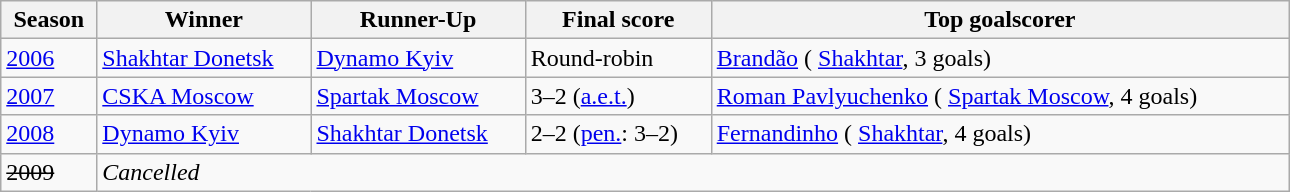<table class="wikitable" align=center width=68%>
<tr>
<th>Season</th>
<th>Winner</th>
<th>Runner-Up</th>
<th>Final score</th>
<th>Top goalscorer</th>
</tr>
<tr>
<td><a href='#'>2006</a></td>
<td> <a href='#'>Shakhtar Donetsk</a></td>
<td> <a href='#'>Dynamo Kyiv</a></td>
<td>Round-robin</td>
<td> <a href='#'>Brandão</a> ( <a href='#'>Shakhtar</a>, 3 goals)</td>
</tr>
<tr>
<td><a href='#'>2007</a></td>
<td> <a href='#'>CSKA Moscow</a></td>
<td> <a href='#'>Spartak Moscow</a></td>
<td>3–2 (<a href='#'>a.e.t.</a>)</td>
<td> <a href='#'>Roman Pavlyuchenko</a> ( <a href='#'>Spartak Moscow</a>, 4 goals)</td>
</tr>
<tr>
<td><a href='#'>2008</a></td>
<td> <a href='#'>Dynamo Kyiv</a></td>
<td> <a href='#'>Shakhtar Donetsk</a></td>
<td>2–2 (<a href='#'>pen.</a>: 3–2)</td>
<td> <a href='#'>Fernandinho</a> ( <a href='#'>Shakhtar</a>, 4 goals)</td>
</tr>
<tr>
<td><s>2009</s></td>
<td colspan="4"><em>Cancelled</em></td>
</tr>
</table>
